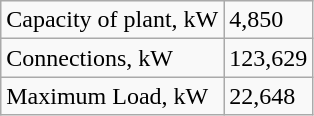<table class="wikitable">
<tr>
<td>Capacity of plant, kW</td>
<td>4,850</td>
</tr>
<tr>
<td>Connections, kW</td>
<td>123,629</td>
</tr>
<tr>
<td>Maximum Load, kW</td>
<td>22,648</td>
</tr>
</table>
